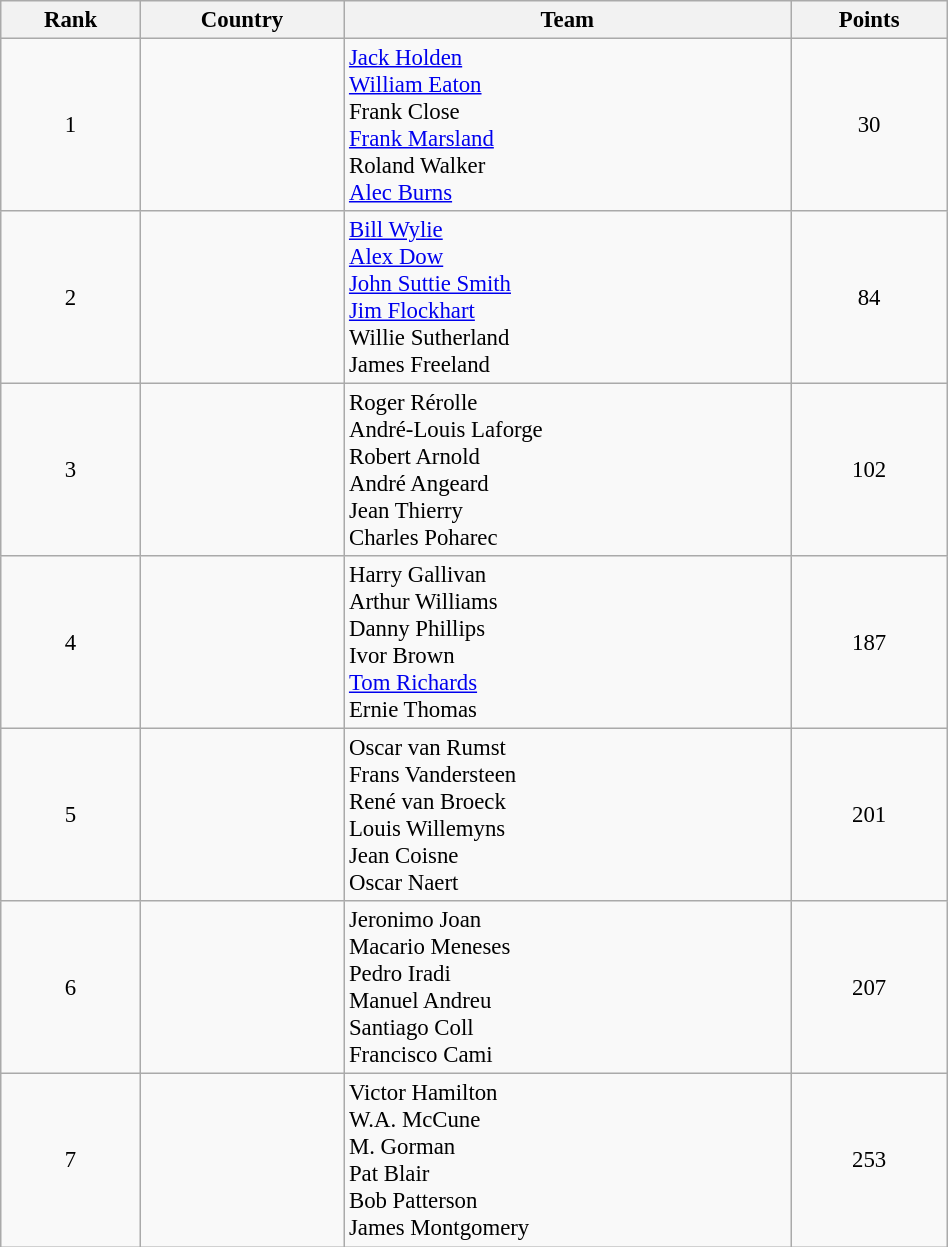<table class="wikitable sortable" style=" text-align:center; font-size:95%;" width="50%">
<tr>
<th>Rank</th>
<th>Country</th>
<th>Team</th>
<th>Points</th>
</tr>
<tr>
<td align=center>1</td>
<td align=left></td>
<td align=left><a href='#'>Jack Holden</a><br><a href='#'>William Eaton</a><br>Frank Close<br><a href='#'>Frank Marsland</a><br>Roland Walker<br><a href='#'>Alec Burns</a></td>
<td>30</td>
</tr>
<tr>
<td align=center>2</td>
<td align=left></td>
<td align=left><a href='#'>Bill Wylie</a><br><a href='#'>Alex Dow</a><br><a href='#'>John Suttie Smith</a><br><a href='#'>Jim Flockhart</a><br>Willie Sutherland<br>James Freeland</td>
<td>84</td>
</tr>
<tr>
<td align=center>3</td>
<td align=left></td>
<td align=left>Roger Rérolle<br>André-Louis Laforge<br>Robert Arnold<br>André Angeard<br>Jean Thierry<br>Charles Poharec</td>
<td>102</td>
</tr>
<tr>
<td align=center>4</td>
<td align=left></td>
<td align=left>Harry Gallivan<br>Arthur Williams<br>Danny Phillips<br>Ivor Brown<br><a href='#'>Tom Richards</a><br>Ernie Thomas</td>
<td>187</td>
</tr>
<tr>
<td align=center>5</td>
<td align=left></td>
<td align=left>Oscar van Rumst<br>Frans Vandersteen<br>René van Broeck<br>Louis Willemyns<br>Jean Coisne<br>Oscar Naert</td>
<td>201</td>
</tr>
<tr>
<td align=center>6</td>
<td align=left></td>
<td align=left>Jeronimo Joan<br>Macario Meneses<br>Pedro Iradi<br>Manuel Andreu<br>Santiago Coll<br>Francisco Cami</td>
<td>207</td>
</tr>
<tr>
<td align=center>7</td>
<td align=left></td>
<td align=left>Victor Hamilton<br>W.A. McCune<br>M. Gorman<br>Pat Blair<br>Bob Patterson<br>James Montgomery</td>
<td>253</td>
</tr>
</table>
